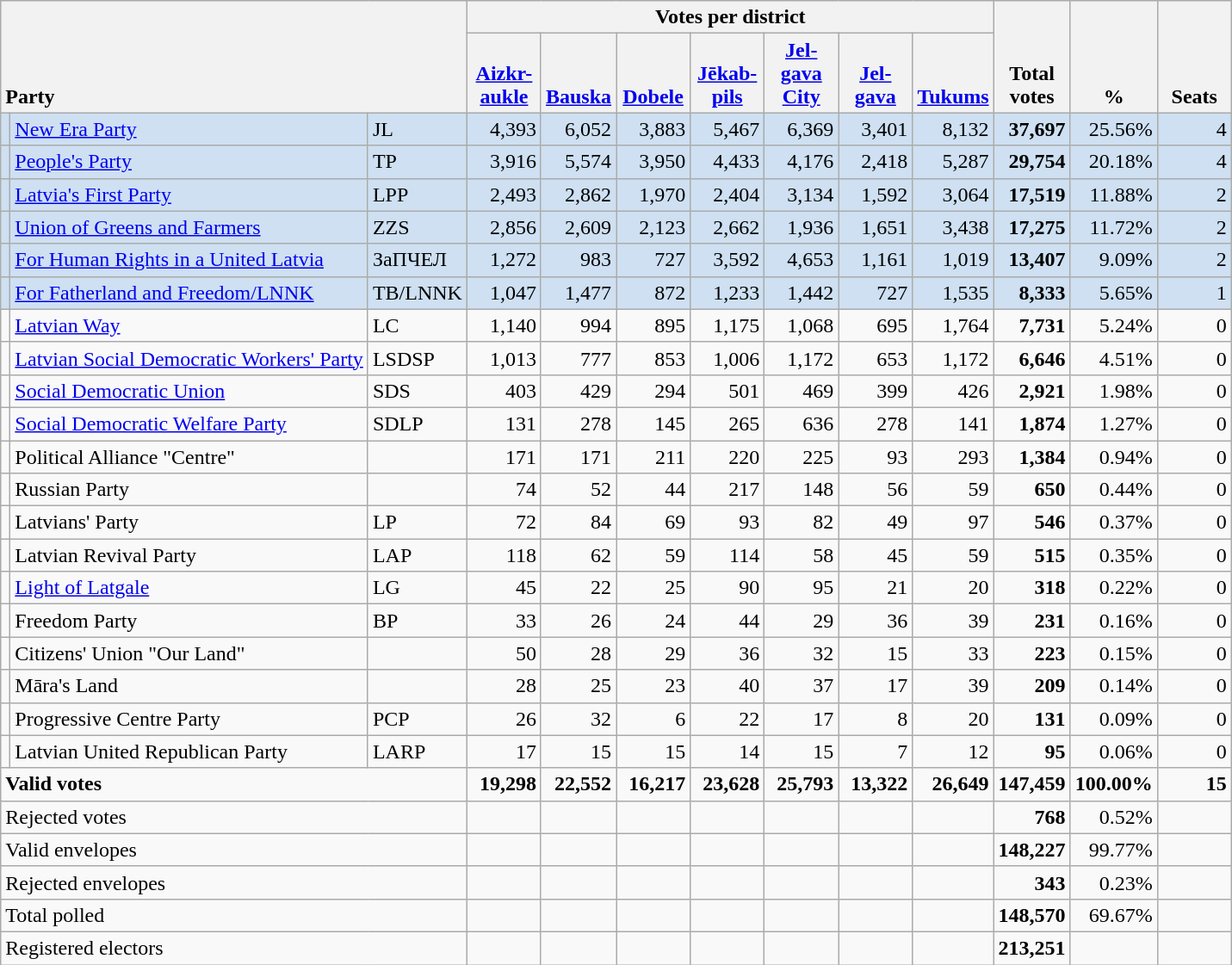<table class="wikitable" border="1" style="text-align:right;">
<tr>
<th style="text-align:left;" valign=bottom rowspan=2 colspan=3>Party</th>
<th colspan=7>Votes per district</th>
<th align=center valign=bottom rowspan=2 width="50">Total votes</th>
<th align=center valign=bottom rowspan=2 width="50">%</th>
<th align=center valign=bottom rowspan=2 width="50">Seats</th>
</tr>
<tr>
<th align=center valign=bottom width="50"><a href='#'>Aizkr- aukle</a></th>
<th align=center valign=bottom width="50"><a href='#'>Bauska</a></th>
<th align=center valign=bottom width="50"><a href='#'>Dobele</a></th>
<th align=center valign=bottom width="50"><a href='#'>Jēkab- pils</a></th>
<th align=center valign=bottom width="50"><a href='#'>Jel- gava City</a></th>
<th align=center valign=bottom width="50"><a href='#'>Jel- gava</a></th>
<th align=center valign=bottom width="50"><a href='#'>Tukums</a></th>
</tr>
<tr style="background:#CEE0F2;">
<td></td>
<td align=left><a href='#'>New Era Party</a></td>
<td align=left>JL</td>
<td>4,393</td>
<td>6,052</td>
<td>3,883</td>
<td>5,467</td>
<td>6,369</td>
<td>3,401</td>
<td>8,132</td>
<td><strong>37,697</strong></td>
<td>25.56%</td>
<td>4</td>
</tr>
<tr style="background:#CEE0F2;">
<td></td>
<td align=left><a href='#'>People's Party</a></td>
<td align=left>TP</td>
<td>3,916</td>
<td>5,574</td>
<td>3,950</td>
<td>4,433</td>
<td>4,176</td>
<td>2,418</td>
<td>5,287</td>
<td><strong>29,754</strong></td>
<td>20.18%</td>
<td>4</td>
</tr>
<tr style="background:#CEE0F2;">
<td></td>
<td align=left><a href='#'>Latvia's First Party</a></td>
<td align=left>LPP</td>
<td>2,493</td>
<td>2,862</td>
<td>1,970</td>
<td>2,404</td>
<td>3,134</td>
<td>1,592</td>
<td>3,064</td>
<td><strong>17,519</strong></td>
<td>11.88%</td>
<td>2</td>
</tr>
<tr style="background:#CEE0F2;">
<td></td>
<td align=left><a href='#'>Union of Greens and Farmers</a></td>
<td align=left>ZZS</td>
<td>2,856</td>
<td>2,609</td>
<td>2,123</td>
<td>2,662</td>
<td>1,936</td>
<td>1,651</td>
<td>3,438</td>
<td><strong>17,275</strong></td>
<td>11.72%</td>
<td>2</td>
</tr>
<tr style="background:#CEE0F2;">
<td></td>
<td align=left><a href='#'>For Human Rights in a United Latvia</a></td>
<td align=left>ЗаПЧЕЛ</td>
<td>1,272</td>
<td>983</td>
<td>727</td>
<td>3,592</td>
<td>4,653</td>
<td>1,161</td>
<td>1,019</td>
<td><strong>13,407</strong></td>
<td>9.09%</td>
<td>2</td>
</tr>
<tr style="background:#CEE0F2;">
<td></td>
<td align=left><a href='#'>For Fatherland and Freedom/LNNK</a></td>
<td align=left>TB/LNNK</td>
<td>1,047</td>
<td>1,477</td>
<td>872</td>
<td>1,233</td>
<td>1,442</td>
<td>727</td>
<td>1,535</td>
<td><strong>8,333</strong></td>
<td>5.65%</td>
<td>1</td>
</tr>
<tr>
<td></td>
<td align=left><a href='#'>Latvian Way</a></td>
<td align=left>LC</td>
<td>1,140</td>
<td>994</td>
<td>895</td>
<td>1,175</td>
<td>1,068</td>
<td>695</td>
<td>1,764</td>
<td><strong>7,731</strong></td>
<td>5.24%</td>
<td>0</td>
</tr>
<tr>
<td></td>
<td align=left style="white-space: nowrap;"><a href='#'>Latvian Social Democratic Workers' Party</a></td>
<td align=left>LSDSP</td>
<td>1,013</td>
<td>777</td>
<td>853</td>
<td>1,006</td>
<td>1,172</td>
<td>653</td>
<td>1,172</td>
<td><strong>6,646</strong></td>
<td>4.51%</td>
<td>0</td>
</tr>
<tr>
<td></td>
<td align=left><a href='#'>Social Democratic Union</a></td>
<td align=left>SDS</td>
<td>403</td>
<td>429</td>
<td>294</td>
<td>501</td>
<td>469</td>
<td>399</td>
<td>426</td>
<td><strong>2,921</strong></td>
<td>1.98%</td>
<td>0</td>
</tr>
<tr>
<td></td>
<td align=left><a href='#'>Social Democratic Welfare Party</a></td>
<td align=left>SDLP</td>
<td>131</td>
<td>278</td>
<td>145</td>
<td>265</td>
<td>636</td>
<td>278</td>
<td>141</td>
<td><strong>1,874</strong></td>
<td>1.27%</td>
<td>0</td>
</tr>
<tr>
<td></td>
<td align=left>Political Alliance "Centre"</td>
<td align=left></td>
<td>171</td>
<td>171</td>
<td>211</td>
<td>220</td>
<td>225</td>
<td>93</td>
<td>293</td>
<td><strong>1,384</strong></td>
<td>0.94%</td>
<td>0</td>
</tr>
<tr>
<td></td>
<td align=left>Russian Party</td>
<td align=left></td>
<td>74</td>
<td>52</td>
<td>44</td>
<td>217</td>
<td>148</td>
<td>56</td>
<td>59</td>
<td><strong>650</strong></td>
<td>0.44%</td>
<td>0</td>
</tr>
<tr>
<td></td>
<td align=left>Latvians' Party</td>
<td align=left>LP</td>
<td>72</td>
<td>84</td>
<td>69</td>
<td>93</td>
<td>82</td>
<td>49</td>
<td>97</td>
<td><strong>546</strong></td>
<td>0.37%</td>
<td>0</td>
</tr>
<tr>
<td></td>
<td align=left>Latvian Revival Party</td>
<td align=left>LAP</td>
<td>118</td>
<td>62</td>
<td>59</td>
<td>114</td>
<td>58</td>
<td>45</td>
<td>59</td>
<td><strong>515</strong></td>
<td>0.35%</td>
<td>0</td>
</tr>
<tr>
<td></td>
<td align=left><a href='#'>Light of Latgale</a></td>
<td align=left>LG</td>
<td>45</td>
<td>22</td>
<td>25</td>
<td>90</td>
<td>95</td>
<td>21</td>
<td>20</td>
<td><strong>318</strong></td>
<td>0.22%</td>
<td>0</td>
</tr>
<tr>
<td></td>
<td align=left>Freedom Party</td>
<td align=left>BP</td>
<td>33</td>
<td>26</td>
<td>24</td>
<td>44</td>
<td>29</td>
<td>36</td>
<td>39</td>
<td><strong>231</strong></td>
<td>0.16%</td>
<td>0</td>
</tr>
<tr>
<td></td>
<td align=left>Citizens' Union "Our Land"</td>
<td align=left></td>
<td>50</td>
<td>28</td>
<td>29</td>
<td>36</td>
<td>32</td>
<td>15</td>
<td>33</td>
<td><strong>223</strong></td>
<td>0.15%</td>
<td>0</td>
</tr>
<tr>
<td></td>
<td align=left>Māra's Land</td>
<td align=left></td>
<td>28</td>
<td>25</td>
<td>23</td>
<td>40</td>
<td>37</td>
<td>17</td>
<td>39</td>
<td><strong>209</strong></td>
<td>0.14%</td>
<td>0</td>
</tr>
<tr>
<td></td>
<td align=left>Progressive Centre Party</td>
<td align=left>PCP</td>
<td>26</td>
<td>32</td>
<td>6</td>
<td>22</td>
<td>17</td>
<td>8</td>
<td>20</td>
<td><strong>131</strong></td>
<td>0.09%</td>
<td>0</td>
</tr>
<tr>
<td></td>
<td align=left>Latvian United Republican Party</td>
<td align=left>LARP</td>
<td>17</td>
<td>15</td>
<td>15</td>
<td>14</td>
<td>15</td>
<td>7</td>
<td>12</td>
<td><strong>95</strong></td>
<td>0.06%</td>
<td>0</td>
</tr>
<tr style="font-weight:bold">
<td align=left colspan=3>Valid votes</td>
<td>19,298</td>
<td>22,552</td>
<td>16,217</td>
<td>23,628</td>
<td>25,793</td>
<td>13,322</td>
<td>26,649</td>
<td>147,459</td>
<td>100.00%</td>
<td>15</td>
</tr>
<tr>
<td align=left colspan=3>Rejected votes</td>
<td></td>
<td></td>
<td></td>
<td></td>
<td></td>
<td></td>
<td></td>
<td><strong>768</strong></td>
<td>0.52%</td>
<td></td>
</tr>
<tr>
<td align=left colspan=3>Valid envelopes</td>
<td></td>
<td></td>
<td></td>
<td></td>
<td></td>
<td></td>
<td></td>
<td><strong>148,227</strong></td>
<td>99.77%</td>
<td></td>
</tr>
<tr>
<td align=left colspan=3>Rejected envelopes</td>
<td></td>
<td></td>
<td></td>
<td></td>
<td></td>
<td></td>
<td></td>
<td><strong>343</strong></td>
<td>0.23%</td>
<td></td>
</tr>
<tr>
<td align=left colspan=3>Total polled</td>
<td></td>
<td></td>
<td></td>
<td></td>
<td></td>
<td></td>
<td></td>
<td><strong>148,570</strong></td>
<td>69.67%</td>
<td></td>
</tr>
<tr>
<td align=left colspan=3>Registered electors</td>
<td></td>
<td></td>
<td></td>
<td></td>
<td></td>
<td></td>
<td></td>
<td><strong>213,251</strong></td>
<td></td>
<td></td>
</tr>
</table>
